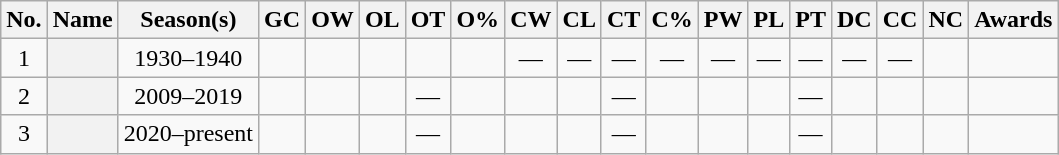<table class="wikitable sortable" style="text-align:center">
<tr>
<th scope="col" class="unsortable">No.</th>
<th scope="col">Name</th>
<th scope="col">Season(s)</th>
<th scope="col">GC</th>
<th scope="col">OW</th>
<th scope="col">OL</th>
<th scope="col">OT</th>
<th scope="col">O%</th>
<th scope="col">CW</th>
<th scope="col">CL</th>
<th scope="col">CT</th>
<th scope="col">C%</th>
<th scope="col">PW</th>
<th scope="col">PL</th>
<th scope="col">PT</th>
<th scope="col">DC</th>
<th scope="col">CC</th>
<th scope="col">NC</th>
<th scope="col" class="unsortable">Awards</th>
</tr>
<tr>
<td>1</td>
<th scope="row"></th>
<td>1930–1940</td>
<td></td>
<td></td>
<td></td>
<td></td>
<td></td>
<td>—</td>
<td>—</td>
<td>—</td>
<td>—</td>
<td>—</td>
<td>—</td>
<td>—</td>
<td>—</td>
<td>—</td>
<td></td>
<td></td>
</tr>
<tr>
<td>2</td>
<th scope="row"></th>
<td>2009–2019</td>
<td></td>
<td></td>
<td></td>
<td>—</td>
<td></td>
<td></td>
<td></td>
<td>—</td>
<td></td>
<td></td>
<td></td>
<td>—</td>
<td></td>
<td></td>
<td></td>
<td></td>
</tr>
<tr>
<td>3</td>
<th scope="row"></th>
<td>2020–present</td>
<td></td>
<td></td>
<td></td>
<td>—</td>
<td></td>
<td></td>
<td></td>
<td>—</td>
<td></td>
<td></td>
<td></td>
<td>—</td>
<td></td>
<td></td>
<td></td>
<td></td>
</tr>
</table>
